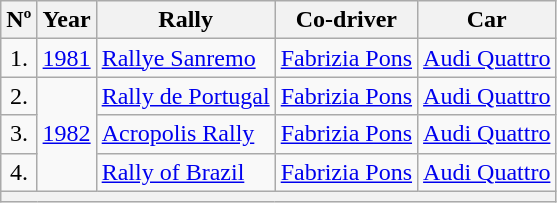<table class="wikitable">
<tr>
<th scope="col">Nº</th>
<th scope="col">Year</th>
<th scope="col">Rally</th>
<th scope="col">Co-driver</th>
<th scope="col">Car</th>
</tr>
<tr>
<td align="center">1.</td>
<td align="center"><a href='#'>1981</a></td>
<td> <a href='#'>Rallye Sanremo</a></td>
<td> <a href='#'>Fabrizia Pons</a></td>
<td><a href='#'>Audi Quattro</a></td>
</tr>
<tr>
<td align="center">2.</td>
<td align="center" rowspan=3><a href='#'>1982</a></td>
<td> <a href='#'>Rally de Portugal</a></td>
<td> <a href='#'>Fabrizia Pons</a></td>
<td><a href='#'>Audi Quattro</a></td>
</tr>
<tr>
<td align="center">3.</td>
<td> <a href='#'>Acropolis Rally</a></td>
<td> <a href='#'>Fabrizia Pons</a></td>
<td><a href='#'>Audi Quattro</a></td>
</tr>
<tr>
<td align="center">4.</td>
<td> <a href='#'>Rally of Brazil</a></td>
<td> <a href='#'>Fabrizia Pons</a></td>
<td><a href='#'>Audi Quattro</a></td>
</tr>
<tr>
<th colspan="5"></th>
</tr>
</table>
